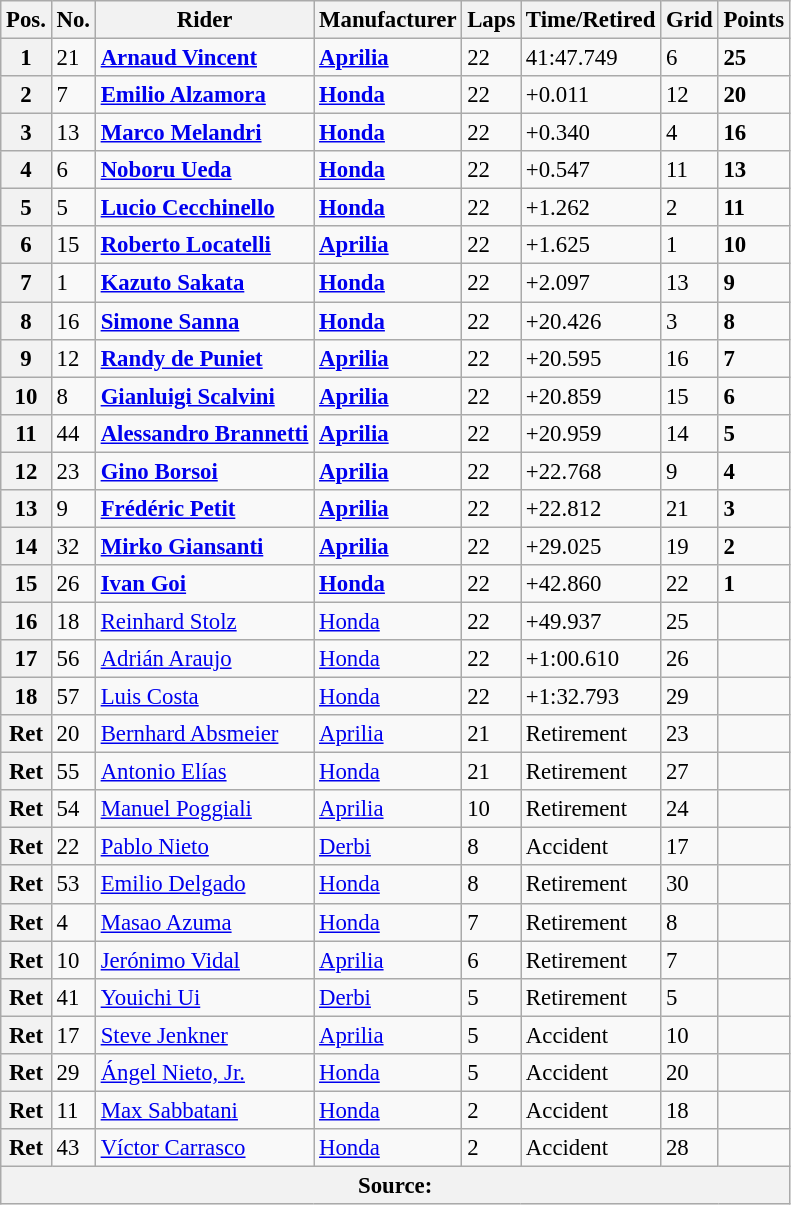<table class="wikitable" style="font-size: 95%;">
<tr>
<th>Pos.</th>
<th>No.</th>
<th>Rider</th>
<th>Manufacturer</th>
<th>Laps</th>
<th>Time/Retired</th>
<th>Grid</th>
<th>Points</th>
</tr>
<tr>
<th>1</th>
<td>21</td>
<td> <strong><a href='#'>Arnaud Vincent</a></strong></td>
<td><strong><a href='#'>Aprilia</a></strong></td>
<td>22</td>
<td>41:47.749</td>
<td>6</td>
<td><strong>25</strong></td>
</tr>
<tr>
<th>2</th>
<td>7</td>
<td> <strong><a href='#'>Emilio Alzamora</a></strong></td>
<td><strong><a href='#'>Honda</a></strong></td>
<td>22</td>
<td>+0.011</td>
<td>12</td>
<td><strong>20</strong></td>
</tr>
<tr>
<th>3</th>
<td>13</td>
<td> <strong><a href='#'>Marco Melandri</a></strong></td>
<td><strong><a href='#'>Honda</a></strong></td>
<td>22</td>
<td>+0.340</td>
<td>4</td>
<td><strong>16</strong></td>
</tr>
<tr>
<th>4</th>
<td>6</td>
<td> <strong><a href='#'>Noboru Ueda</a></strong></td>
<td><strong><a href='#'>Honda</a></strong></td>
<td>22</td>
<td>+0.547</td>
<td>11</td>
<td><strong>13</strong></td>
</tr>
<tr>
<th>5</th>
<td>5</td>
<td> <strong><a href='#'>Lucio Cecchinello</a></strong></td>
<td><strong><a href='#'>Honda</a></strong></td>
<td>22</td>
<td>+1.262</td>
<td>2</td>
<td><strong>11</strong></td>
</tr>
<tr>
<th>6</th>
<td>15</td>
<td> <strong><a href='#'>Roberto Locatelli</a></strong></td>
<td><strong><a href='#'>Aprilia</a></strong></td>
<td>22</td>
<td>+1.625</td>
<td>1</td>
<td><strong>10</strong></td>
</tr>
<tr>
<th>7</th>
<td>1</td>
<td> <strong><a href='#'>Kazuto Sakata</a></strong></td>
<td><strong><a href='#'>Honda</a></strong></td>
<td>22</td>
<td>+2.097</td>
<td>13</td>
<td><strong>9</strong></td>
</tr>
<tr>
<th>8</th>
<td>16</td>
<td> <strong><a href='#'>Simone Sanna</a></strong></td>
<td><strong><a href='#'>Honda</a></strong></td>
<td>22</td>
<td>+20.426</td>
<td>3</td>
<td><strong>8</strong></td>
</tr>
<tr>
<th>9</th>
<td>12</td>
<td> <strong><a href='#'>Randy de Puniet</a></strong></td>
<td><strong><a href='#'>Aprilia</a></strong></td>
<td>22</td>
<td>+20.595</td>
<td>16</td>
<td><strong>7</strong></td>
</tr>
<tr>
<th>10</th>
<td>8</td>
<td> <strong><a href='#'>Gianluigi Scalvini</a></strong></td>
<td><strong><a href='#'>Aprilia</a></strong></td>
<td>22</td>
<td>+20.859</td>
<td>15</td>
<td><strong>6</strong></td>
</tr>
<tr>
<th>11</th>
<td>44</td>
<td> <strong><a href='#'>Alessandro Brannetti</a></strong></td>
<td><strong><a href='#'>Aprilia</a></strong></td>
<td>22</td>
<td>+20.959</td>
<td>14</td>
<td><strong>5</strong></td>
</tr>
<tr>
<th>12</th>
<td>23</td>
<td> <strong><a href='#'>Gino Borsoi</a></strong></td>
<td><strong><a href='#'>Aprilia</a></strong></td>
<td>22</td>
<td>+22.768</td>
<td>9</td>
<td><strong>4</strong></td>
</tr>
<tr>
<th>13</th>
<td>9</td>
<td> <strong><a href='#'>Frédéric Petit</a></strong></td>
<td><strong><a href='#'>Aprilia</a></strong></td>
<td>22</td>
<td>+22.812</td>
<td>21</td>
<td><strong>3</strong></td>
</tr>
<tr>
<th>14</th>
<td>32</td>
<td> <strong><a href='#'>Mirko Giansanti</a></strong></td>
<td><strong><a href='#'>Aprilia</a></strong></td>
<td>22</td>
<td>+29.025</td>
<td>19</td>
<td><strong>2</strong></td>
</tr>
<tr>
<th>15</th>
<td>26</td>
<td> <strong><a href='#'>Ivan Goi</a></strong></td>
<td><strong><a href='#'>Honda</a></strong></td>
<td>22</td>
<td>+42.860</td>
<td>22</td>
<td><strong>1</strong></td>
</tr>
<tr>
<th>16</th>
<td>18</td>
<td> <a href='#'>Reinhard Stolz</a></td>
<td><a href='#'>Honda</a></td>
<td>22</td>
<td>+49.937</td>
<td>25</td>
<td></td>
</tr>
<tr>
<th>17</th>
<td>56</td>
<td> <a href='#'>Adrián Araujo</a></td>
<td><a href='#'>Honda</a></td>
<td>22</td>
<td>+1:00.610</td>
<td>26</td>
<td></td>
</tr>
<tr>
<th>18</th>
<td>57</td>
<td> <a href='#'>Luis Costa</a></td>
<td><a href='#'>Honda</a></td>
<td>22</td>
<td>+1:32.793</td>
<td>29</td>
<td></td>
</tr>
<tr>
<th>Ret</th>
<td>20</td>
<td> <a href='#'>Bernhard Absmeier</a></td>
<td><a href='#'>Aprilia</a></td>
<td>21</td>
<td>Retirement</td>
<td>23</td>
<td></td>
</tr>
<tr>
<th>Ret</th>
<td>55</td>
<td> <a href='#'>Antonio Elías</a></td>
<td><a href='#'>Honda</a></td>
<td>21</td>
<td>Retirement</td>
<td>27</td>
<td></td>
</tr>
<tr>
<th>Ret</th>
<td>54</td>
<td> <a href='#'>Manuel Poggiali</a></td>
<td><a href='#'>Aprilia</a></td>
<td>10</td>
<td>Retirement</td>
<td>24</td>
<td></td>
</tr>
<tr>
<th>Ret</th>
<td>22</td>
<td> <a href='#'>Pablo Nieto</a></td>
<td><a href='#'>Derbi</a></td>
<td>8</td>
<td>Accident</td>
<td>17</td>
<td></td>
</tr>
<tr>
<th>Ret</th>
<td>53</td>
<td> <a href='#'>Emilio Delgado</a></td>
<td><a href='#'>Honda</a></td>
<td>8</td>
<td>Retirement</td>
<td>30</td>
<td></td>
</tr>
<tr>
<th>Ret</th>
<td>4</td>
<td> <a href='#'>Masao Azuma</a></td>
<td><a href='#'>Honda</a></td>
<td>7</td>
<td>Retirement</td>
<td>8</td>
<td></td>
</tr>
<tr>
<th>Ret</th>
<td>10</td>
<td> <a href='#'>Jerónimo Vidal</a></td>
<td><a href='#'>Aprilia</a></td>
<td>6</td>
<td>Retirement</td>
<td>7</td>
<td></td>
</tr>
<tr>
<th>Ret</th>
<td>41</td>
<td> <a href='#'>Youichi Ui</a></td>
<td><a href='#'>Derbi</a></td>
<td>5</td>
<td>Retirement</td>
<td>5</td>
<td></td>
</tr>
<tr>
<th>Ret</th>
<td>17</td>
<td> <a href='#'>Steve Jenkner</a></td>
<td><a href='#'>Aprilia</a></td>
<td>5</td>
<td>Accident</td>
<td>10</td>
<td></td>
</tr>
<tr>
<th>Ret</th>
<td>29</td>
<td> <a href='#'>Ángel Nieto, Jr.</a></td>
<td><a href='#'>Honda</a></td>
<td>5</td>
<td>Accident</td>
<td>20</td>
<td></td>
</tr>
<tr>
<th>Ret</th>
<td>11</td>
<td> <a href='#'>Max Sabbatani</a></td>
<td><a href='#'>Honda</a></td>
<td>2</td>
<td>Accident</td>
<td>18</td>
<td></td>
</tr>
<tr>
<th>Ret</th>
<td>43</td>
<td> <a href='#'>Víctor Carrasco</a></td>
<td><a href='#'>Honda</a></td>
<td>2</td>
<td>Accident</td>
<td>28</td>
<td></td>
</tr>
<tr>
<th colspan=8>Source: </th>
</tr>
</table>
